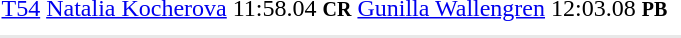<table>
<tr>
<td><a href='#'>T54</a></td>
<td><a href='#'>Natalia Kocherova</a><br></td>
<td>11:58.04 <small><strong>CR</strong></small></td>
<td><a href='#'>Gunilla Wallengren</a><br></td>
<td>12:03.08 <small><strong>PB</strong></small></td>
<td></td>
<td></td>
</tr>
<tr>
<td colspan=7></td>
</tr>
<tr>
</tr>
<tr bgcolor= e8e8e8>
<td colspan=7></td>
</tr>
</table>
